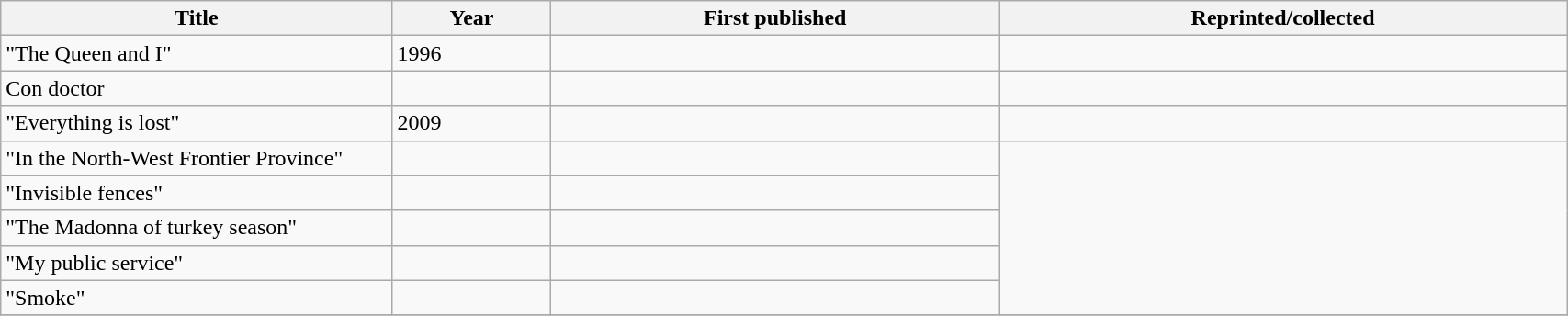<table class='wikitable sortable' width='90%'>
<tr>
<th width=25%>Title</th>
<th>Year</th>
<th>First published</th>
<th>Reprinted/collected</th>
</tr>
<tr>
<td>"The Queen and I"</td>
<td>1996</td>
<td></td>
<td></td>
</tr>
<tr>
<td>Con doctor</td>
<td></td>
<td></td>
<td></td>
</tr>
<tr>
<td>"Everything is lost"</td>
<td>2009</td>
<td></td>
<td></td>
</tr>
<tr>
<td>"In the North-West Frontier Province"</td>
<td></td>
<td></td>
<td rowspan="5"></td>
</tr>
<tr>
<td>"Invisible fences"</td>
<td></td>
<td></td>
</tr>
<tr>
<td>"The Madonna of turkey season"</td>
<td></td>
<td></td>
</tr>
<tr>
<td>"My public service"</td>
<td></td>
<td></td>
</tr>
<tr>
<td>"Smoke"</td>
<td></td>
<td></td>
</tr>
<tr>
</tr>
</table>
